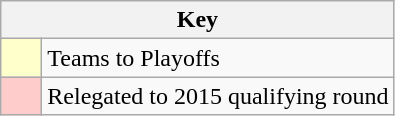<table class="wikitable" style="text-align: center;">
<tr>
<th colspan=2>Key</th>
</tr>
<tr>
<td style="background:#ffffcc; width:20px;"></td>
<td align=left>Teams to Playoffs</td>
</tr>
<tr>
<td style="background:#ffcccc; width:20px;"></td>
<td align=left>Relegated to 2015 qualifying round</td>
</tr>
</table>
